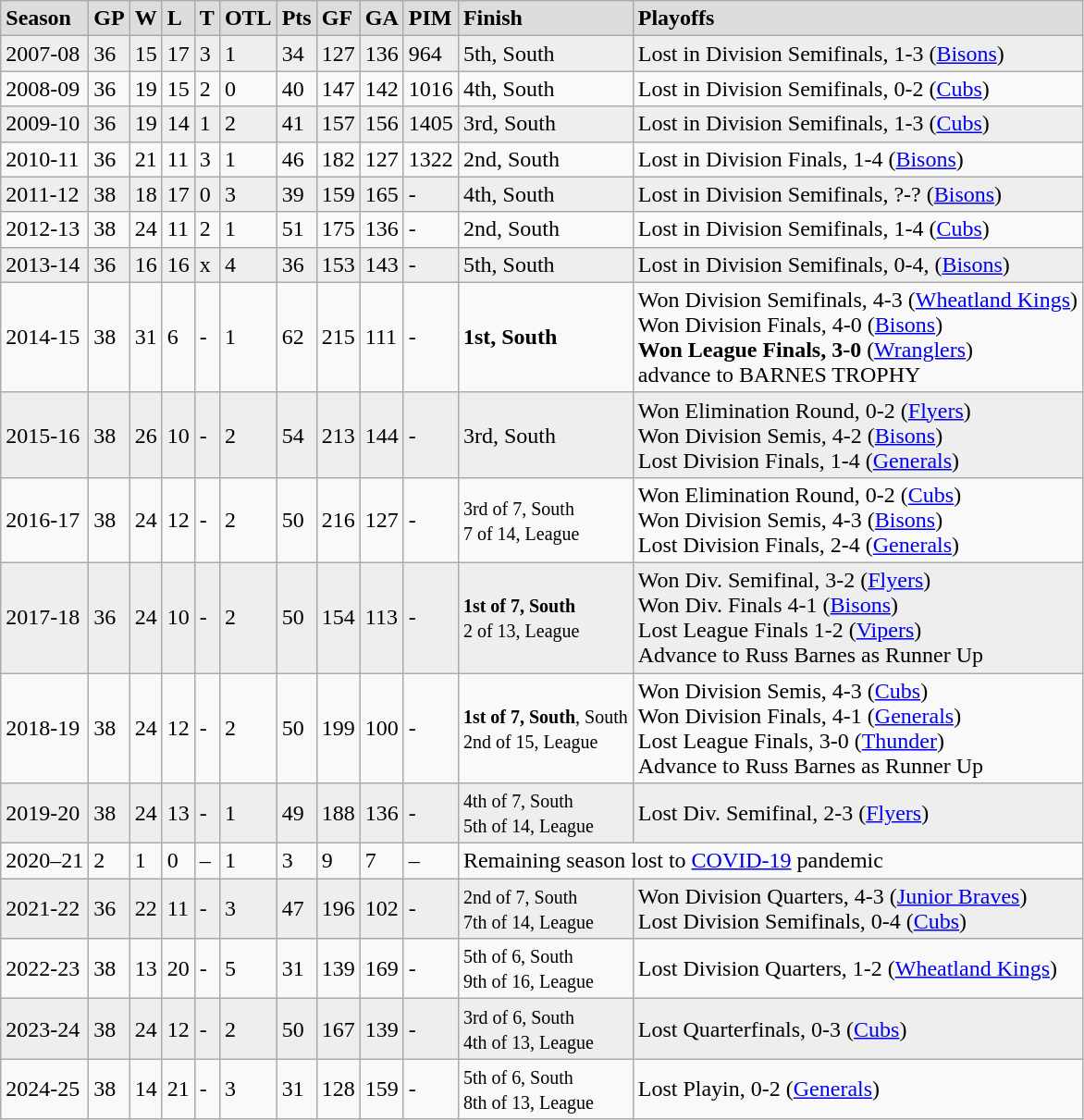<table class="wikitable">
<tr style="font-weight:bold; background-color:#dddddd;" |>
<td>Season</td>
<td>GP</td>
<td>W</td>
<td>L</td>
<td>T</td>
<td>OTL</td>
<td>Pts</td>
<td>GF</td>
<td>GA</td>
<td>PIM</td>
<td>Finish</td>
<td>Playoffs</td>
</tr>
<tr bgcolor="#eeeeee">
<td>2007-08</td>
<td>36</td>
<td>15</td>
<td>17</td>
<td>3</td>
<td>1</td>
<td>34</td>
<td>127</td>
<td>136</td>
<td>964</td>
<td>5th, South</td>
<td>Lost in Division Semifinals, 1-3 (<a href='#'>Bisons</a>)</td>
</tr>
<tr>
<td>2008-09</td>
<td>36</td>
<td>19</td>
<td>15</td>
<td>2</td>
<td>0</td>
<td>40</td>
<td>147</td>
<td>142</td>
<td>1016</td>
<td>4th, South</td>
<td>Lost in Division Semifinals, 0-2 (<a href='#'>Cubs</a>)</td>
</tr>
<tr bgcolor="#eeeeee">
<td>2009-10</td>
<td>36</td>
<td>19</td>
<td>14</td>
<td>1</td>
<td>2</td>
<td>41</td>
<td>157</td>
<td>156</td>
<td>1405</td>
<td>3rd, South</td>
<td>Lost in Division Semifinals, 1-3 (<a href='#'>Cubs</a>)</td>
</tr>
<tr>
<td>2010-11</td>
<td>36</td>
<td>21</td>
<td>11</td>
<td>3</td>
<td>1</td>
<td>46</td>
<td>182</td>
<td>127</td>
<td>1322</td>
<td>2nd, South</td>
<td>Lost in Division Finals, 1-4 (<a href='#'>Bisons</a>)</td>
</tr>
<tr bgcolor="#eeeeee">
<td>2011-12</td>
<td>38</td>
<td>18</td>
<td>17</td>
<td>0</td>
<td>3</td>
<td>39</td>
<td>159</td>
<td>165</td>
<td>-</td>
<td>4th, South</td>
<td>Lost in Division Semifinals, ?-? (<a href='#'>Bisons</a>)</td>
</tr>
<tr>
<td>2012-13</td>
<td>38</td>
<td>24</td>
<td>11</td>
<td>2</td>
<td>1</td>
<td>51</td>
<td>175</td>
<td>136</td>
<td>-</td>
<td>2nd, South</td>
<td>Lost in Division Semifinals, 1-4 (<a href='#'>Cubs</a>)</td>
</tr>
<tr bgcolor="#eeeeee">
<td>2013-14</td>
<td>36</td>
<td>16</td>
<td>16</td>
<td>x</td>
<td>4</td>
<td>36</td>
<td>153</td>
<td>143</td>
<td>-</td>
<td>5th, South</td>
<td>Lost in Division Semifinals, 0-4, (<a href='#'>Bisons</a>)</td>
</tr>
<tr>
<td>2014-15</td>
<td>38</td>
<td>31</td>
<td>6</td>
<td>-</td>
<td>1</td>
<td>62</td>
<td>215</td>
<td>111</td>
<td>-</td>
<td><strong>1st, South</strong></td>
<td>Won Division Semifinals, 4-3 (<a href='#'>Wheatland Kings</a>)<br> Won Division Finals, 4-0 (<a href='#'>Bisons</a>)<br><strong>Won League Finals, 3-0</strong> (<a href='#'>Wranglers</a>)<br> advance to BARNES TROPHY</td>
</tr>
<tr bgcolor="#eeeeee">
<td>2015-16</td>
<td>38</td>
<td>26</td>
<td>10</td>
<td>-</td>
<td>2</td>
<td>54</td>
<td>213</td>
<td>144</td>
<td>-</td>
<td>3rd, South</td>
<td>Won Elimination Round, 0-2 (<a href='#'>Flyers</a>)<br> Won Division Semis, 4-2 (<a href='#'>Bisons</a>)<br>Lost Division Finals, 1-4 (<a href='#'>Generals</a>)</td>
</tr>
<tr>
<td>2016-17</td>
<td>38</td>
<td>24</td>
<td>12</td>
<td>-</td>
<td>2</td>
<td>50</td>
<td>216</td>
<td>127</td>
<td>-</td>
<td><small> 3rd of 7, South<br>7 of 14, League</small></td>
<td>Won Elimination Round, 0-2 (<a href='#'>Cubs</a>)<br> Won Division Semis, 4-3 (<a href='#'>Bisons</a>)<br>Lost Division Finals, 2-4 (<a href='#'>Generals</a>)</td>
</tr>
<tr bgcolor="#eeeeee">
<td>2017-18</td>
<td>36</td>
<td>24</td>
<td>10</td>
<td>-</td>
<td>2</td>
<td>50</td>
<td>154</td>
<td>113</td>
<td>-</td>
<td><small> <strong>1st of 7, South</strong><br>2 of 13, League</small></td>
<td>Won Div. Semifinal, 3-2 (<a href='#'>Flyers</a>)<br>Won Div. Finals 4-1 (<a href='#'>Bisons</a>)<br>Lost League Finals 1-2 (<a href='#'>Vipers</a>)<br>Advance to Russ Barnes as Runner Up</td>
</tr>
<tr>
<td>2018-19</td>
<td>38</td>
<td>24</td>
<td>12</td>
<td>-</td>
<td>2</td>
<td>50</td>
<td>199</td>
<td>100</td>
<td>-</td>
<td><small> <strong>1st of 7, South</strong>, South<br>2nd of 15, League</small></td>
<td>Won Division Semis, 4-3 (<a href='#'>Cubs</a>)<br> Won Division Finals, 4-1 (<a href='#'>Generals</a>)<br>Lost League Finals, 3-0 (<a href='#'>Thunder</a>)<br>Advance to Russ Barnes as Runner Up</td>
</tr>
<tr bgcolor="#eeeeee">
<td>2019-20</td>
<td>38</td>
<td>24</td>
<td>13</td>
<td>-</td>
<td>1</td>
<td>49</td>
<td>188</td>
<td>136</td>
<td>-</td>
<td><small> 4th of 7, South<br>5th of 14, League</small></td>
<td>Lost Div. Semifinal, 2-3 (<a href='#'>Flyers</a>)</td>
</tr>
<tr>
<td>2020–21</td>
<td>2</td>
<td>1</td>
<td>0</td>
<td>–</td>
<td>1</td>
<td>3</td>
<td>9</td>
<td>7</td>
<td>–</td>
<td colspan="3">Remaining season lost to <a href='#'>COVID-19</a> pandemic</td>
</tr>
<tr bgcolor="#eeeeee">
<td>2021-22</td>
<td>36</td>
<td>22</td>
<td>11</td>
<td>-</td>
<td>3</td>
<td>47</td>
<td>196</td>
<td>102</td>
<td>-</td>
<td><small> 2nd of 7, South<br>7th of 14, League</small></td>
<td>Won Division Quarters, 4-3 (<a href='#'>Junior Braves</a>)<br>Lost  Division Semifinals, 0-4 (<a href='#'>Cubs</a>)</td>
</tr>
<tr>
<td>2022-23</td>
<td>38</td>
<td>13</td>
<td>20</td>
<td>-</td>
<td>5</td>
<td>31</td>
<td>139</td>
<td>169</td>
<td>-</td>
<td><small> 5th of 6, South<br>9th of 16, League</small></td>
<td>Lost Division Quarters, 1-2 (<a href='#'>Wheatland Kings</a>)</td>
</tr>
<tr bgcolor="#eeeeee">
<td>2023-24</td>
<td>38</td>
<td>24</td>
<td>12</td>
<td>-</td>
<td>2</td>
<td>50</td>
<td>167</td>
<td>139</td>
<td>-</td>
<td><small> 3rd of 6, South<br>4th of 13, League</small></td>
<td>Lost Quarterfinals, 0-3 (<a href='#'>Cubs</a>)</td>
</tr>
<tr>
<td>2024-25</td>
<td>38</td>
<td>14</td>
<td>21</td>
<td>-</td>
<td>3</td>
<td>31</td>
<td>128</td>
<td>159</td>
<td>-</td>
<td><small> 5th of 6, South<br>8th of 13, League</small></td>
<td>Lost Playin, 0-2 (<a href='#'>Generals</a>)</td>
</tr>
</table>
